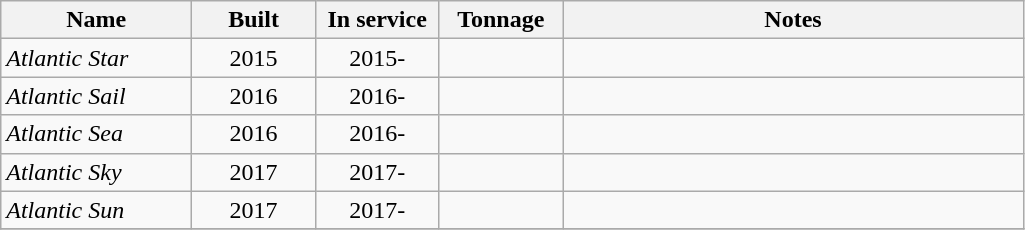<table class="wikitable sortable" border="1">
<tr>
<th scope="col" width="120pt" class="unsortable">Name</th>
<th scope="col" width="75pt" class="unsortable">Built</th>
<th scope="col" width="75pt" class="unsortable">In service</th>
<th scope="col" width="75pt" class="unsortable">Tonnage</th>
<th scope="col" width="300pt" class="unsortable">Notes</th>
</tr>
<tr>
<td><em>Atlantic Star</em></td>
<td align="Center">2015</td>
<td align="Center">2015-</td>
<td></td>
<td></td>
</tr>
<tr>
<td><em>Atlantic Sail</em></td>
<td align="Center">2016</td>
<td align="Center">2016-</td>
<td></td>
<td></td>
</tr>
<tr>
<td><em>Atlantic Sea</em></td>
<td align="Center">2016</td>
<td align="Center">2016-</td>
<td></td>
<td></td>
</tr>
<tr>
<td><em>Atlantic Sky</em></td>
<td align="Center">2017</td>
<td align="Center">2017-</td>
<td></td>
<td></td>
</tr>
<tr>
<td><em>Atlantic Sun</em></td>
<td align="Center">2017</td>
<td align="Center">2017-</td>
<td></td>
<td></td>
</tr>
<tr>
</tr>
</table>
